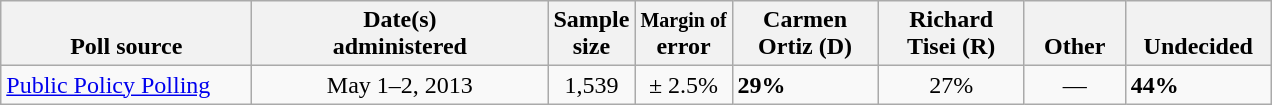<table class="wikitable">
<tr valign= bottom>
<th style="width:160px;">Poll source</th>
<th style="width:190px;">Date(s)<br>administered</th>
<th class=small>Sample<br>size</th>
<th><small>Margin of</small><br>error</th>
<th style="width:90px;">Carmen<br>Ortiz (D)</th>
<th style="width:90px;">Richard<br>Tisei (R)</th>
<th style="width:60px;">Other</th>
<th style="width:90px;">Undecided</th>
</tr>
<tr>
<td><a href='#'>Public Policy Polling</a></td>
<td align=center>May 1–2, 2013</td>
<td align=center>1,539</td>
<td align=center>± 2.5%</td>
<td><strong>29%</strong></td>
<td align=center>27%</td>
<td align=center>—</td>
<td><strong>44%</strong></td>
</tr>
</table>
